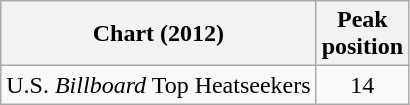<table class="wikitable">
<tr>
<th align="left">Chart (2012)</th>
<th style="text-align:center;">Peak<br>position</th>
</tr>
<tr>
<td align="left">U.S. <em>Billboard</em> Top Heatseekers</td>
<td style="text-align:center;">14</td>
</tr>
</table>
